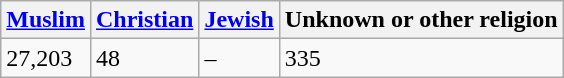<table class="wikitable">
<tr>
<th><a href='#'>Muslim</a></th>
<th><a href='#'>Christian</a></th>
<th><a href='#'>Jewish</a></th>
<th>Unknown or other religion</th>
</tr>
<tr>
<td>27,203</td>
<td>48</td>
<td>–</td>
<td>335</td>
</tr>
</table>
